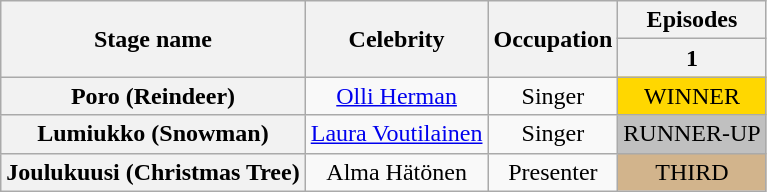<table class="wikitable" style="text-align:center; ">
<tr>
<th rowspan="2">Stage name</th>
<th rowspan="2">Celebrity</th>
<th rowspan="2">Occupation</th>
<th colspan="1">Episodes</th>
</tr>
<tr>
<th>1</th>
</tr>
<tr>
<th>Poro (Reindeer)</th>
<td><a href='#'>Olli Herman</a></td>
<td>Singer</td>
<td bgcolor=gold>WINNER</td>
</tr>
<tr>
<th>Lumiukko (Snowman)</th>
<td><a href='#'>Laura Voutilainen</a></td>
<td>Singer</td>
<td bgcolor=silver>RUNNER-UP</td>
</tr>
<tr>
<th>Joulukuusi (Christmas Tree)</th>
<td>Alma Hätönen</td>
<td>Presenter</td>
<td bgcolor=tan>THIRD</td>
</tr>
</table>
